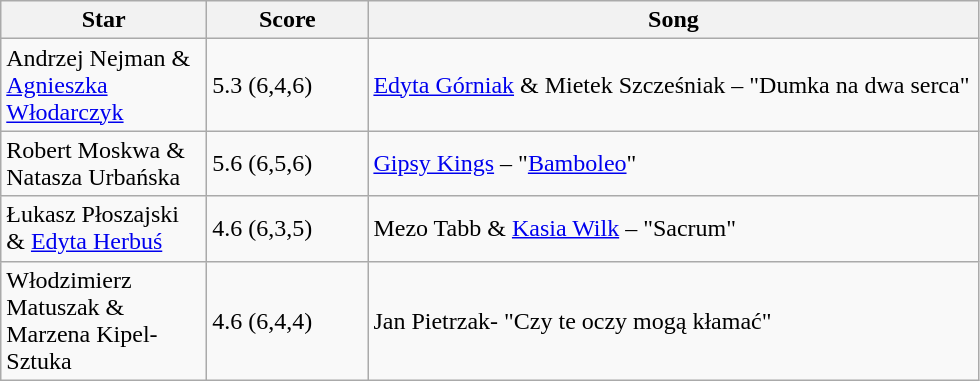<table class="wikitable">
<tr>
<th style="width:130px;">Star</th>
<th style="width:100px;">Score</th>
<th style="width:400px;">Song</th>
</tr>
<tr>
<td>Andrzej Nejman & <a href='#'>Agnieszka Włodarczyk</a></td>
<td>5.3 (6,4,6)</td>
<td><a href='#'>Edyta Górniak</a> & Mietek Szcześniak – "Dumka na dwa serca"</td>
</tr>
<tr>
<td>Robert Moskwa & Natasza Urbańska</td>
<td>5.6 (6,5,6)</td>
<td><a href='#'>Gipsy Kings</a> – "<a href='#'>Bamboleo</a>"</td>
</tr>
<tr>
<td>Łukasz Płoszajski & <a href='#'>Edyta Herbuś</a></td>
<td>4.6 (6,3,5)</td>
<td>Mezo Tabb & <a href='#'>Kasia Wilk</a> – "Sacrum"</td>
</tr>
<tr>
<td>Włodzimierz Matuszak & Marzena Kipel-Sztuka</td>
<td>4.6 (6,4,4)</td>
<td>Jan Pietrzak- "Czy te oczy mogą kłamać"</td>
</tr>
</table>
